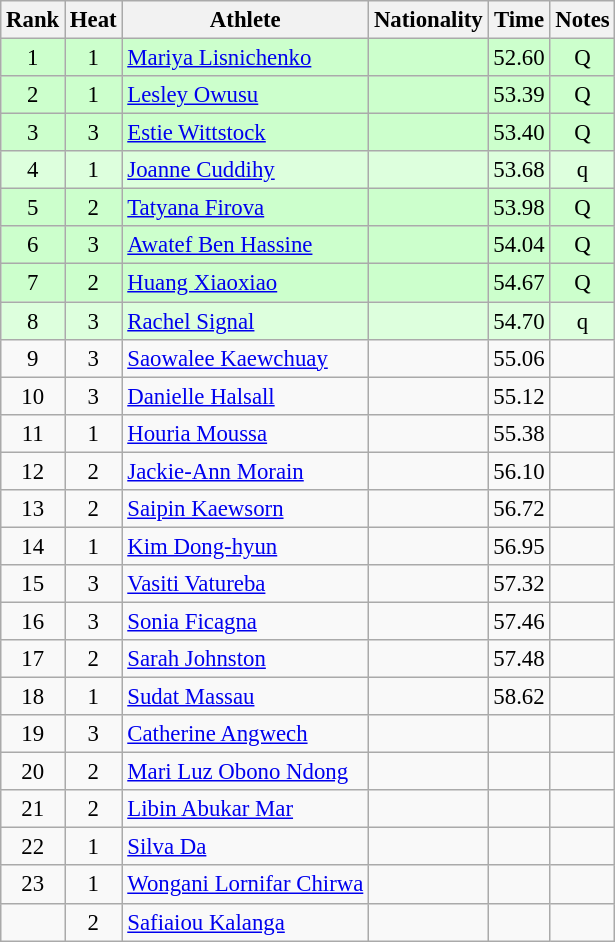<table class="wikitable sortable" style="text-align:center;font-size:95%">
<tr>
<th>Rank</th>
<th>Heat</th>
<th>Athlete</th>
<th>Nationality</th>
<th>Time</th>
<th>Notes</th>
</tr>
<tr bgcolor=ccffcc>
<td>1</td>
<td>1</td>
<td align="left"><a href='#'>Mariya Lisnichenko</a></td>
<td align=left></td>
<td>52.60</td>
<td>Q</td>
</tr>
<tr bgcolor=ccffcc>
<td>2</td>
<td>1</td>
<td align="left"><a href='#'>Lesley Owusu</a></td>
<td align=left></td>
<td>53.39</td>
<td>Q</td>
</tr>
<tr bgcolor=ccffcc>
<td>3</td>
<td>3</td>
<td align="left"><a href='#'>Estie Wittstock</a></td>
<td align=left></td>
<td>53.40</td>
<td>Q</td>
</tr>
<tr bgcolor=ddffdd>
<td>4</td>
<td>1</td>
<td align="left"><a href='#'>Joanne Cuddihy</a></td>
<td align=left></td>
<td>53.68</td>
<td>q</td>
</tr>
<tr bgcolor=ccffcc>
<td>5</td>
<td>2</td>
<td align="left"><a href='#'>Tatyana Firova</a></td>
<td align=left></td>
<td>53.98</td>
<td>Q</td>
</tr>
<tr bgcolor=ccffcc>
<td>6</td>
<td>3</td>
<td align="left"><a href='#'>Awatef Ben Hassine</a></td>
<td align=left></td>
<td>54.04</td>
<td>Q</td>
</tr>
<tr bgcolor=ccffcc>
<td>7</td>
<td>2</td>
<td align="left"><a href='#'>Huang Xiaoxiao</a></td>
<td align=left></td>
<td>54.67</td>
<td>Q</td>
</tr>
<tr bgcolor=ddffdd>
<td>8</td>
<td>3</td>
<td align="left"><a href='#'>Rachel Signal</a></td>
<td align=left></td>
<td>54.70</td>
<td>q</td>
</tr>
<tr>
<td>9</td>
<td>3</td>
<td align="left"><a href='#'>Saowalee Kaewchuay</a></td>
<td align=left></td>
<td>55.06</td>
<td></td>
</tr>
<tr>
<td>10</td>
<td>3</td>
<td align="left"><a href='#'>Danielle Halsall</a></td>
<td align=left></td>
<td>55.12</td>
<td></td>
</tr>
<tr>
<td>11</td>
<td>1</td>
<td align="left"><a href='#'>Houria Moussa</a></td>
<td align=left></td>
<td>55.38</td>
<td></td>
</tr>
<tr>
<td>12</td>
<td>2</td>
<td align="left"><a href='#'>Jackie-Ann Morain</a></td>
<td align=left></td>
<td>56.10</td>
<td></td>
</tr>
<tr>
<td>13</td>
<td>2</td>
<td align="left"><a href='#'>Saipin Kaewsorn</a></td>
<td align=left></td>
<td>56.72</td>
<td></td>
</tr>
<tr>
<td>14</td>
<td>1</td>
<td align="left"><a href='#'>Kim Dong-hyun</a></td>
<td align=left></td>
<td>56.95</td>
<td></td>
</tr>
<tr>
<td>15</td>
<td>3</td>
<td align="left"><a href='#'>Vasiti Vatureba</a></td>
<td align=left></td>
<td>57.32</td>
<td></td>
</tr>
<tr>
<td>16</td>
<td>3</td>
<td align="left"><a href='#'>Sonia Ficagna</a></td>
<td align=left></td>
<td>57.46</td>
<td></td>
</tr>
<tr>
<td>17</td>
<td>2</td>
<td align="left"><a href='#'>Sarah Johnston</a></td>
<td align=left></td>
<td>57.48</td>
<td></td>
</tr>
<tr>
<td>18</td>
<td>1</td>
<td align="left"><a href='#'>Sudat Massau</a></td>
<td align=left></td>
<td>58.62</td>
<td></td>
</tr>
<tr>
<td>19</td>
<td>3</td>
<td align="left"><a href='#'>Catherine Angwech</a></td>
<td align=left></td>
<td></td>
<td></td>
</tr>
<tr>
<td>20</td>
<td>2</td>
<td align="left"><a href='#'>Mari Luz Obono Ndong</a></td>
<td align=left></td>
<td></td>
<td></td>
</tr>
<tr>
<td>21</td>
<td>2</td>
<td align="left"><a href='#'>Libin Abukar Mar</a></td>
<td align=left></td>
<td></td>
<td></td>
</tr>
<tr>
<td>22</td>
<td>1</td>
<td align="left"><a href='#'>Silva Da</a></td>
<td align=left></td>
<td></td>
<td></td>
</tr>
<tr>
<td>23</td>
<td>1</td>
<td align="left"><a href='#'>Wongani Lornifar Chirwa</a></td>
<td align=left></td>
<td></td>
<td></td>
</tr>
<tr>
<td></td>
<td>2</td>
<td align="left"><a href='#'>Safiaiou Kalanga</a></td>
<td align=left></td>
<td></td>
<td></td>
</tr>
</table>
